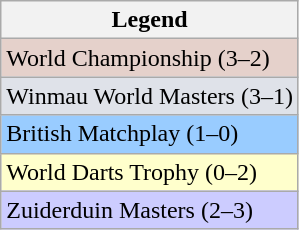<table class="wikitable">
<tr>
<th>Legend</th>
</tr>
<tr style="background:#e5d1cb;">
<td>World Championship (3–2)</td>
</tr>
<tr style="background:#dfe2e9;">
<td>Winmau World Masters (3–1)</td>
</tr>
<tr style="background:#9cf;">
<td>British Matchplay (1–0)</td>
</tr>
<tr style="background:#ffc;">
<td>World Darts Trophy (0–2)</td>
</tr>
<tr style="background:#ccf;">
<td>Zuiderduin Masters (2–3)</td>
</tr>
</table>
